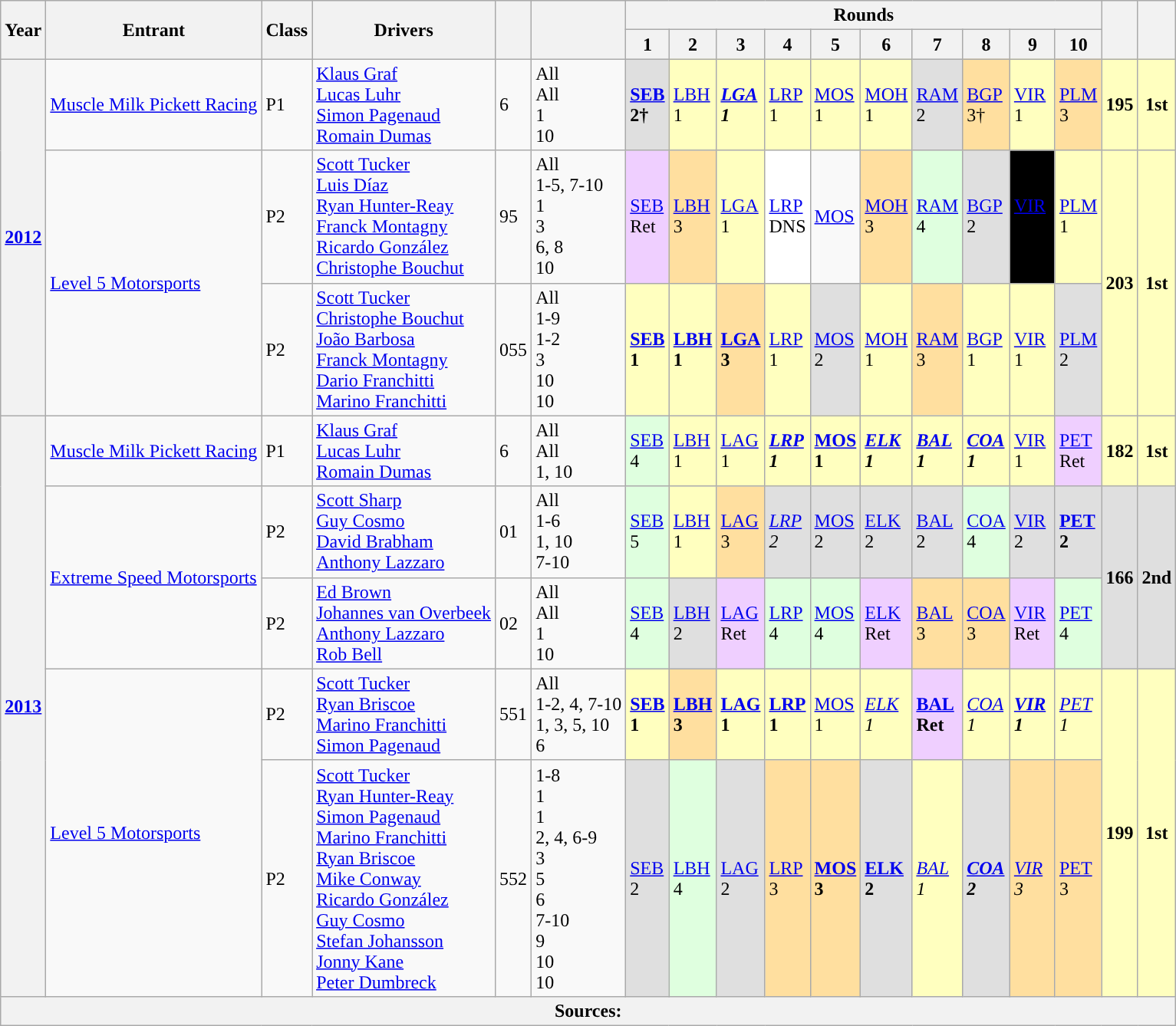<table class="wikitable">
<tr>
<th rowspan="2">Year</th>
<th rowspan="2">Entrant</th>
<th rowspan="2">Class</th>
<th rowspan="2">Drivers</th>
<th rowspan="2"></th>
<th rowspan="2"></th>
<th colspan="10">Rounds</th>
<th rowspan="2"></th>
<th rowspan="2"></th>
</tr>
<tr>
<th>1</th>
<th>2</th>
<th>3</th>
<th>4</th>
<th>5</th>
<th>6</th>
<th>7</th>
<th>8</th>
<th>9</th>
<th>10</th>
</tr>
<tr>
<th rowspan="3"><a href='#'>2012</a></th>
<td> <a href='#'>Muscle Milk Pickett Racing</a></td>
<td>P1</td>
<td> <a href='#'>Klaus Graf</a><br> <a href='#'>Lucas Luhr</a><br> <a href='#'>Simon Pagenaud</a><br> <a href='#'>Romain Dumas</a></td>
<td>6</td>
<td>All<br>All<br>1<br>10</td>
<td style="background:#DFDFDF;”"><strong><a href='#'>SEB</a><br>2†</strong></td>
<td style="background:#FFFFBF;”"><a href='#'>LBH</a><br>1</td>
<td style="background:#FFFFBF;”"><strong><em><a href='#'>LGA</a><br>1</em></strong></td>
<td style="background:#FFFFBF;”"><a href='#'>LRP</a><br>1</td>
<td style="background:#FFFFBF;”"><a href='#'>MOS</a><br>1</td>
<td style="background:#FFFFBF;”"><a href='#'>MOH</a><br>1</td>
<td style="background:#DFDFDF;”"><a href='#'>RAM</a><br>2</td>
<td style="background:#FFDF9F;”"><a href='#'>BGP</a><br>3†</td>
<td style="background:#FFFFBF;”"><a href='#'>VIR</a><br>1</td>
<td style="background:#FFDF9F;”"><a href='#'>PLM</a><br>3</td>
<th style="background:#FFFFBF;”">195</th>
<th style="background:#FFFFBF;”">1st</th>
</tr>
<tr>
<td rowspan="2"> <a href='#'>Level 5 Motorsports</a></td>
<td>P2</td>
<td> <a href='#'>Scott Tucker</a><br> <a href='#'>Luis Díaz</a><br> <a href='#'>Ryan Hunter-Reay</a><br> <a href='#'>Franck Montagny</a><br> <a href='#'>Ricardo González</a><br> <a href='#'>Christophe Bouchut</a></td>
<td>95</td>
<td>All<br>1-5, 7-10<br>1<br>3<br>6, 8<br>10</td>
<td style="background:#EFCFFF;"><a href='#'>SEB</a><br>Ret</td>
<td style="background:#FFDF9F;”"><a href='#'>LBH</a><br>3</td>
<td style="background:#FFFFBF;”"><a href='#'>LGA</a><br>1</td>
<td style="background:#ffffff;”"><a href='#'>LRP</a><br>DNS</td>
<td><a href='#'>MOS</a><br></td>
<td style="background:#FFDF9F;”"><a href='#'>MOH</a><br>3</td>
<td style="background:#DFFFDF;"><a href='#'>RAM</a><br>4</td>
<td style="background:#DFDFDF;”"><a href='#'>BGP</a><br>2</td>
<td style="background:#000000;color:white”"><a href='#'>VIR</a><br>DSQ</td>
<td style="background:#FFFFBF;”"><a href='#'>PLM</a><br>1</td>
<th rowspan="2" style="background:#FFFFBF;”">203</th>
<th rowspan="2" style="background:#FFFFBF;”">1st</th>
</tr>
<tr>
<td>P2</td>
<td> <a href='#'>Scott Tucker</a><br> <a href='#'>Christophe Bouchut</a><br> <a href='#'>João Barbosa</a><br> <a href='#'>Franck Montagny</a><br> <a href='#'>Dario Franchitti</a><br> <a href='#'>Marino Franchitti</a></td>
<td>055</td>
<td>All<br>1-9<br>1-2<br>3<br>10<br>10</td>
<td style="background:#FFFFBF;”"><strong><a href='#'>SEB</a><br>1</strong></td>
<td style="background:#FFFFBF;”"><strong><a href='#'>LBH</a><br>1</strong></td>
<td style="background:#FFDF9F;”"><strong><a href='#'>LGA</a><br>3</strong></td>
<td style="background:#FFFFBF;”"><a href='#'>LRP</a><br>1</td>
<td style="background:#DFDFDF;”"><a href='#'>MOS</a><br>2</td>
<td style="background:#FFFFBF;”"><a href='#'>MOH</a><br>1</td>
<td style="background:#FFDF9F;”"><a href='#'>RAM</a><br>3</td>
<td style="background:#FFFFBF;”"><a href='#'>BGP</a><br>1</td>
<td style="background:#FFFFBF;”"><a href='#'>VIR</a><br>1</td>
<td style="background:#DFDFDF;”"><a href='#'>PLM</a><br>2</td>
</tr>
<tr>
<th rowspan="5"><a href='#'>2013</a></th>
<td> <a href='#'>Muscle Milk Pickett Racing</a></td>
<td>P1</td>
<td> <a href='#'>Klaus Graf</a><br> <a href='#'>Lucas Luhr</a><br> <a href='#'>Romain Dumas</a></td>
<td>6</td>
<td>All<br>All<br>1, 10</td>
<td style="background:#DFFFDF;"><a href='#'>SEB</a><br>4</td>
<td style="background:#FFFFBF;”"><a href='#'>LBH</a><br>1</td>
<td style="background:#FFFFBF;”"><a href='#'>LAG</a><br>1</td>
<td style="background:#FFFFBF;”"><strong><em><a href='#'>LRP</a><br>1</em></strong></td>
<td style="background:#FFFFBF;”"><strong><a href='#'>MOS</a><br>1</strong></td>
<td style="background:#FFFFBF;”"><strong><em><a href='#'>ELK</a><br>1</em></strong></td>
<td style="background:#FFFFBF;”"><strong><em><a href='#'>BAL</a><br>1</em></strong></td>
<td style="background:#FFFFBF;”"><strong><em><a href='#'>COA</a><br>1</em></strong></td>
<td style="background:#FFFFBF;”"><a href='#'>VIR</a><br>1</td>
<td style="background:#EFCFFF;"><a href='#'>PET</a><br>Ret</td>
<th style="background:#FFFFBF;”">182</th>
<th style="background:#FFFFBF;”">1st</th>
</tr>
<tr>
<td rowspan="2"> <a href='#'>Extreme Speed Motorsports</a></td>
<td>P2</td>
<td> <a href='#'>Scott Sharp</a><br> <a href='#'>Guy Cosmo</a><br> <a href='#'>David Brabham</a><br> <a href='#'>Anthony Lazzaro</a></td>
<td>01</td>
<td>All<br>1-6<br>1, 10<br>7-10</td>
<td style="background:#DFFFDF;"><a href='#'>SEB</a><br>5</td>
<td style="background:#FFFFBF;”"><a href='#'>LBH</a><br>1</td>
<td style="background:#FFDF9F;”"><a href='#'>LAG</a><br>3</td>
<td style="background:#DFDFDF;”"><em><a href='#'>LRP</a><br>2</em></td>
<td style="background:#DFDFDF;”"><a href='#'>MOS</a><br>2</td>
<td style="background:#DFDFDF;”"><a href='#'>ELK</a><br>2</td>
<td style="background:#DFDFDF;”"><a href='#'>BAL</a><br>2</td>
<td style="background:#DFFFDF;"><a href='#'>COA</a><br>4</td>
<td style="background:#DFDFDF;”"><a href='#'>VIR</a><br>2</td>
<td style="background:#DFDFDF;”"><strong><a href='#'>PET</a><br>2</strong></td>
<th rowspan="2" style="background:#DFDFDF;”">166</th>
<th rowspan="2" style="background:#DFDFDF;”">2nd</th>
</tr>
<tr>
<td>P2</td>
<td> <a href='#'>Ed Brown</a><br> <a href='#'>Johannes van Overbeek</a><br> <a href='#'>Anthony Lazzaro</a><br> <a href='#'>Rob Bell</a></td>
<td>02</td>
<td>All<br>All<br>1<br>10</td>
<td style="background:#DFFFDF;"><a href='#'>SEB</a><br>4</td>
<td style="background:#DFDFDF;”"><a href='#'>LBH</a><br>2</td>
<td style="background:#EFCFFF;"><a href='#'>LAG</a><br>Ret</td>
<td style="background:#DFFFDF;"><a href='#'>LRP</a><br>4</td>
<td style="background:#DFFFDF;"><a href='#'>MOS</a><br>4</td>
<td style="background:#EFCFFF;"><a href='#'>ELK</a><br>Ret</td>
<td style="background:#FFDF9F;”"><a href='#'>BAL</a><br>3</td>
<td style="background:#FFDF9F;”"><a href='#'>COA</a><br>3</td>
<td style="background:#EFCFFF;"><a href='#'>VIR</a><br>Ret</td>
<td style="background:#DFFFDF;"><a href='#'>PET</a><br>4</td>
</tr>
<tr>
<td rowspan="2"> <a href='#'>Level 5 Motorsports</a></td>
<td>P2</td>
<td> <a href='#'>Scott Tucker</a><br> <a href='#'>Ryan Briscoe</a><br> <a href='#'>Marino Franchitti</a><br> <a href='#'>Simon Pagenaud</a></td>
<td>551</td>
<td>All<br>1-2, 4, 7-10<br>1, 3, 5, 10<br>6</td>
<td style="background:#FFFFBF;”"><strong><a href='#'>SEB</a><br>1</strong></td>
<td style="background:#FFDF9F;”"><strong><a href='#'>LBH</a><br>3</strong></td>
<td style="background:#FFFFBF;”"><strong><a href='#'>LAG</a><br>1</strong></td>
<td style="background:#FFFFBF;”"><strong><a href='#'>LRP</a><br>1</strong></td>
<td style="background:#FFFFBF;”"><a href='#'>MOS</a><br>1</td>
<td style="background:#FFFFBF;”"><em><a href='#'>ELK</a><br>1</em></td>
<td style="background:#EFCFFF;"><strong><a href='#'>BAL</a><br>Ret</strong></td>
<td style="background:#FFFFBF;”"><em><a href='#'>COA</a><br>1</em></td>
<td style="background:#FFFFBF;”"><strong><em><a href='#'>VIR</a><br>1</em></strong></td>
<td style="background:#FFFFBF;”"><em><a href='#'>PET</a><br>1</em></td>
<th rowspan="2" style="background:#FFFFBF;”">199</th>
<th rowspan="2" style="background:#FFFFBF;”">1st</th>
</tr>
<tr>
<td>P2</td>
<td> <a href='#'>Scott Tucker</a><br> <a href='#'>Ryan Hunter-Reay</a><br> <a href='#'>Simon Pagenaud</a><br> <a href='#'>Marino Franchitti</a><br> <a href='#'>Ryan Briscoe</a><br> <a href='#'>Mike Conway</a><br> <a href='#'>Ricardo González</a><br> <a href='#'>Guy Cosmo</a><br> <a href='#'>Stefan Johansson</a><br> <a href='#'>Jonny Kane</a><br> <a href='#'>Peter Dumbreck</a></td>
<td>552</td>
<td>1-8<br>1<br>1<br>2, 4, 6-9<br>3<br>5<br>6<br>7-10<br>9<br>10<br>10</td>
<td style="background:#DFDFDF;”"><a href='#'>SEB</a><br>2</td>
<td style="background:#DFFFDF;"><a href='#'>LBH</a><br>4</td>
<td style="background:#DFDFDF;”"><a href='#'>LAG</a><br>2</td>
<td style="background:#FFDF9F;”"><a href='#'>LRP</a><br>3</td>
<td style="background:#FFDF9F;”"><strong><a href='#'>MOS</a><br>3</strong></td>
<td style="background:#DFDFDF;”"><strong><a href='#'>ELK</a><br>2</strong></td>
<td style="background:#FFFFBF;”"><em><a href='#'>BAL</a><br>1</em></td>
<td style="background:#DFDFDF;”"><strong><em><a href='#'>COA</a><br>2</em></strong></td>
<td style="background:#FFDF9F;”"><em><a href='#'>VIR</a><br>3</em></td>
<td style="background:#FFDF9F;”"><a href='#'>PET</a><br>3</td>
</tr>
<tr>
<th colspan="18">Sources:</th>
</tr>
</table>
